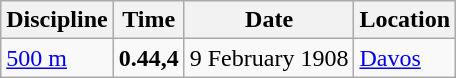<table class='wikitable'>
<tr>
<th>Discipline</th>
<th>Time</th>
<th>Date</th>
<th>Location</th>
</tr>
<tr>
<td><a href='#'>500 m</a></td>
<td><strong>0.44,4</strong></td>
<td>9 February 1908</td>
<td align=left><a href='#'>Davos</a></td>
</tr>
</table>
